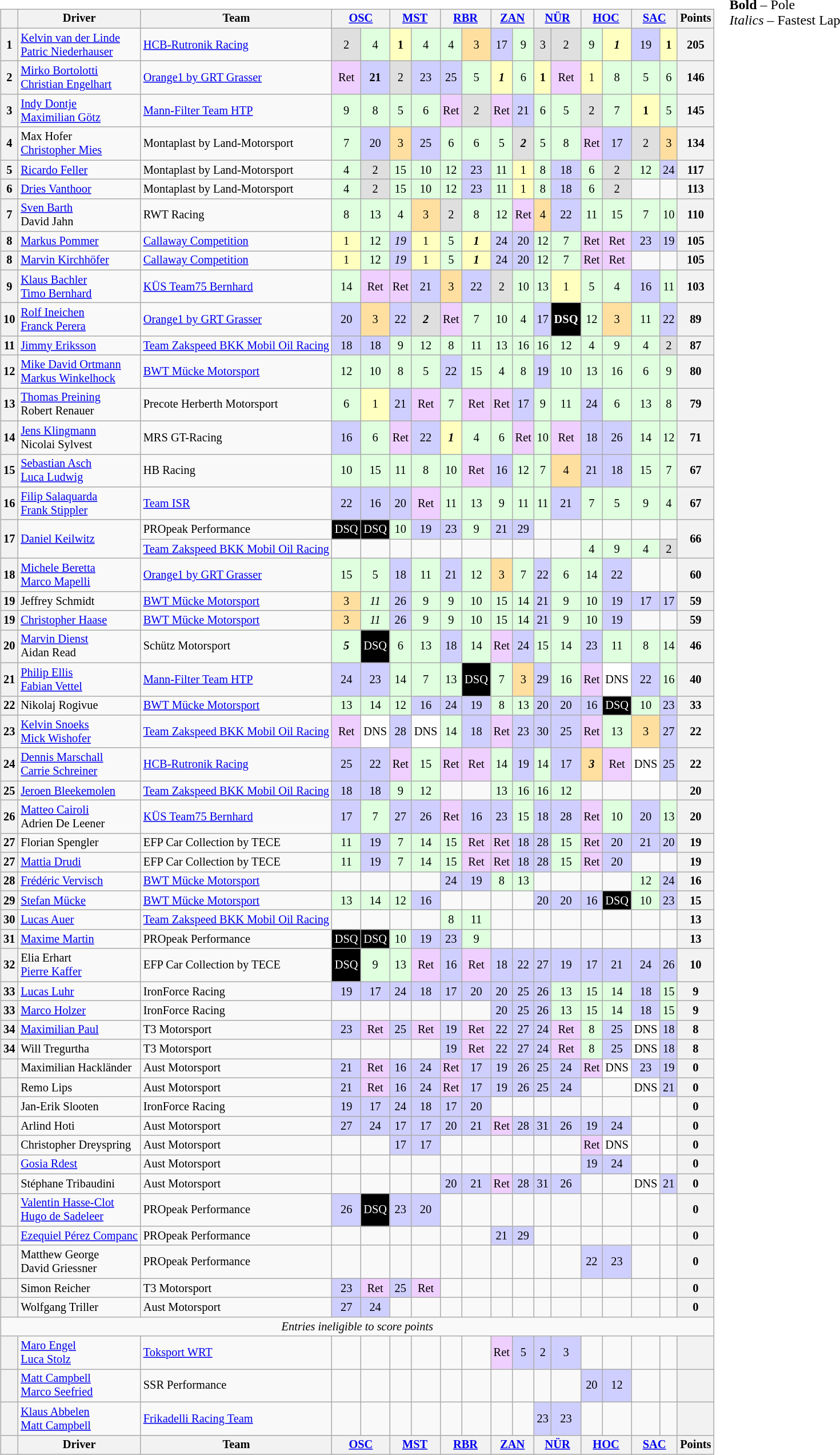<table>
<tr>
<td valign="top"><br><table class="wikitable" style="font-size: 85%; text-align:center;">
<tr>
<th></th>
<th>Driver</th>
<th>Team</th>
<th colspan=2><a href='#'>OSC</a><br></th>
<th colspan=2><a href='#'>MST</a><br></th>
<th colspan=2><a href='#'>RBR</a><br></th>
<th colspan=2><a href='#'>ZAN</a><br></th>
<th colspan=2><a href='#'>NÜR</a><br></th>
<th colspan=2><a href='#'>HOC</a><br></th>
<th colspan=2><a href='#'>SAC</a><br></th>
<th>Points</th>
</tr>
<tr>
<th>1</th>
<td align=left nowrap> <a href='#'>Kelvin van der Linde</a><br> <a href='#'>Patric Niederhauser</a></td>
<td align=left nowrap> <a href='#'>HCB-Rutronik Racing</a></td>
<td style="background:#DFDFDF;">2</td>
<td style="background:#DFFFDF;">4</td>
<td style="background:#FFFFBF;"><strong>1</strong></td>
<td style="background:#DFFFDF;">4</td>
<td style="background:#DFFFDF;">4</td>
<td style="background:#FFDF9F;">3</td>
<td style="background:#CFCFFF;">17</td>
<td style="background:#DFFFDF;">9</td>
<td style="background:#DFDFDF;">3</td>
<td style="background:#DFDFDF;">2</td>
<td style="background:#DFFFDF;">9</td>
<td style="background:#FFFFBF;"><strong><em>1</em></strong></td>
<td style="background:#CFCFFF;">19</td>
<td style="background:#FFFFBF;"><strong>1</strong></td>
<th>205</th>
</tr>
<tr>
<th>2</th>
<td align=left> <a href='#'>Mirko Bortolotti</a><br> <a href='#'>Christian Engelhart</a></td>
<td align=left> <a href='#'>Orange1 by GRT Grasser</a></td>
<td style="background:#EFCFFF;">Ret</td>
<td style="background:#CFCFFF;"><strong>21</strong></td>
<td style="background:#DFDFDF;">2</td>
<td style="background:#CFCFFF;">23</td>
<td style="background:#CFCFFF;">25</td>
<td style="background:#DFFFDF;">5</td>
<td style="background:#FFFFBF;"><strong><em>1</em></strong></td>
<td style="background:#DFFFDF;">6</td>
<td style="background:#FFFFBF;"><strong>1</strong></td>
<td style="background:#EFCFFF;">Ret</td>
<td style="background:#FFFFBF;">1</td>
<td style="background:#DFFFDF;">8</td>
<td style="background:#DFFFDF;">5</td>
<td style="background:#DFFFDF;">6</td>
<th>146</th>
</tr>
<tr>
<th>3</th>
<td align=left> <a href='#'>Indy Dontje</a><br> <a href='#'>Maximilian Götz</a></td>
<td align=left> <a href='#'>Mann-Filter Team HTP</a></td>
<td style="background:#DFFFDF;">9</td>
<td style="background:#DFFFDF;">8</td>
<td style="background:#DFFFDF;">5</td>
<td style="background:#DFFFDF;">6</td>
<td style="background:#EFCFFF;">Ret</td>
<td style="background:#DFDFDF;">2</td>
<td style="background:#EFCFFF;">Ret</td>
<td style="background:#CFCFFF;">21</td>
<td style="background:#DFFFDF;">6</td>
<td style="background:#DFFFDF;">5</td>
<td style="background:#DFDFDF;">2</td>
<td style="background:#DFFFDF;">7</td>
<td style="background:#FFFFBF;"><strong>1</strong></td>
<td style="background:#DFFFDF;">5</td>
<th>145</th>
</tr>
<tr>
<th>4</th>
<td align=left> Max Hofer<br> <a href='#'>Christopher Mies</a></td>
<td align=left nowrap> Montaplast by Land-Motorsport</td>
<td style="background:#DFFFDF;">7</td>
<td style="background:#CFCFFF;">20</td>
<td style="background:#FFDF9F;">3</td>
<td style="background:#CFCFFF;">25</td>
<td style="background:#DFFFDF;">6</td>
<td style="background:#DFFFDF;">6</td>
<td style="background:#DFFFDF;">5</td>
<td style="background:#DFDFDF;"><strong><em>2</em></strong></td>
<td style="background:#DFFFDF;">5</td>
<td style="background:#DFFFDF;">8</td>
<td style="background:#EFCFFF;">Ret</td>
<td style="background:#CFCFFF;">17</td>
<td style="background:#DFDFDF;">2</td>
<td style="background:#FFDF9F;">3</td>
<th>134</th>
</tr>
<tr>
<th>5</th>
<td align=left> <a href='#'>Ricardo Feller</a></td>
<td align=left> Montaplast by Land-Motorsport</td>
<td style="background:#DFFFDF;">4</td>
<td style="background:#DFDFDF;">2</td>
<td style="background:#DFFFDF;">15</td>
<td style="background:#DFFFDF;">10</td>
<td style="background:#DFFFDF;">12</td>
<td style="background:#CFCFFF;">23</td>
<td style="background:#DFFFDF;">11</td>
<td style="background:#FFFFBF;">1</td>
<td style="background:#DFFFDF;">8</td>
<td style="background:#CFCFFF;">18</td>
<td style="background:#DFFFDF;">6</td>
<td style="background:#DFDFDF;">2</td>
<td style="background:#DFFFDF;">12</td>
<td style="background:#CFCFFF;">24</td>
<th>117</th>
</tr>
<tr>
<th>6</th>
<td align=left> <a href='#'>Dries Vanthoor</a></td>
<td align=left> Montaplast by Land-Motorsport</td>
<td style="background:#DFFFDF;">4</td>
<td style="background:#DFDFDF;">2</td>
<td style="background:#DFFFDF;">15</td>
<td style="background:#DFFFDF;">10</td>
<td style="background:#DFFFDF;">12</td>
<td style="background:#CFCFFF;">23</td>
<td style="background:#DFFFDF;">11</td>
<td style="background:#FFFFBF;">1</td>
<td style="background:#DFFFDF;">8</td>
<td style="background:#CFCFFF;">18</td>
<td style="background:#DFFFDF;">6</td>
<td style="background:#DFDFDF;">2</td>
<td></td>
<td></td>
<th>113</th>
</tr>
<tr>
<th>7</th>
<td align=left> <a href='#'>Sven Barth</a><br> David Jahn</td>
<td align=left> RWT Racing</td>
<td style="background:#DFFFDF;">8</td>
<td style="background:#DFFFDF;">13</td>
<td style="background:#DFFFDF;">4</td>
<td style="background:#FFDF9F;">3</td>
<td style="background:#DFDFDF;">2</td>
<td style="background:#DFFFDF;">8</td>
<td style="background:#DFFFDF;">12</td>
<td style="background:#EFCFFF;">Ret</td>
<td style="background:#FFDF9F;">4</td>
<td style="background:#CFCFFF;">22</td>
<td style="background:#DFFFDF;">11</td>
<td style="background:#DFFFDF;">15</td>
<td style="background:#DFFFDF;">7</td>
<td style="background:#DFFFDF;">10</td>
<th>110</th>
</tr>
<tr>
<th>8</th>
<td align=left> <a href='#'>Markus Pommer</a></td>
<td align=left> <a href='#'>Callaway Competition</a></td>
<td style="background:#FFFFBF;">1</td>
<td style="background:#DFFFDF;">12</td>
<td style="background:#CFCFFF;"><em>19</em></td>
<td style="background:#FFFFBF;">1</td>
<td style="background:#DFFFDF;">5</td>
<td style="background:#FFFFBF;"><strong><em>1</em></strong></td>
<td style="background:#CFCFFF;">24</td>
<td style="background:#CFCFFF;">20</td>
<td style="background:#DFFFDF;">12</td>
<td style="background:#DFFFDF;">7</td>
<td style="background:#EFCFFF;">Ret</td>
<td style="background:#EFCFFF;">Ret</td>
<td style="background:#CFCFFF;">23</td>
<td style="background:#CFCFFF;">19</td>
<th>105</th>
</tr>
<tr>
<th>8</th>
<td align=left> <a href='#'>Marvin Kirchhöfer</a></td>
<td align=left> <a href='#'>Callaway Competition</a></td>
<td style="background:#FFFFBF;">1</td>
<td style="background:#DFFFDF;">12</td>
<td style="background:#CFCFFF;"><em>19</em></td>
<td style="background:#FFFFBF;">1</td>
<td style="background:#DFFFDF;">5</td>
<td style="background:#FFFFBF;"><strong><em>1</em></strong></td>
<td style="background:#CFCFFF;">24</td>
<td style="background:#CFCFFF;">20</td>
<td style="background:#DFFFDF;">12</td>
<td style="background:#DFFFDF;">7</td>
<td style="background:#EFCFFF;">Ret</td>
<td style="background:#EFCFFF;">Ret</td>
<td></td>
<td></td>
<th>105</th>
</tr>
<tr>
<th>9</th>
<td align=left> <a href='#'>Klaus Bachler</a><br> <a href='#'>Timo Bernhard</a></td>
<td align=left> <a href='#'>KÜS Team75 Bernhard</a></td>
<td style="background:#DFFFDF;">14</td>
<td style="background:#EFCFFF;">Ret</td>
<td style="background:#EFCFFF;">Ret</td>
<td style="background:#CFCFFF;">21</td>
<td style="background:#FFDF9F;">3</td>
<td style="background:#CFCFFF;">22</td>
<td style="background:#DFDFDF;">2</td>
<td style="background:#DFFFDF;">10</td>
<td style="background:#DFFFDF;">13</td>
<td style="background:#FFFFBF;">1</td>
<td style="background:#DFFFDF;">5</td>
<td style="background:#DFFFDF;">4</td>
<td style="background:#CFCFFF;">16</td>
<td style="background:#DFFFDF;">11</td>
<th>103</th>
</tr>
<tr>
<th>10</th>
<td align=left> <a href='#'>Rolf Ineichen</a><br> <a href='#'>Franck Perera</a></td>
<td align=left> <a href='#'>Orange1 by GRT Grasser</a></td>
<td style="background:#CFCFFF;">20</td>
<td style="background:#FFDF9F;">3</td>
<td style="background:#CFCFFF;">22</td>
<td style="background:#DFDFDF;"><strong><em>2</em></strong></td>
<td style="background:#EFCFFF;">Ret</td>
<td style="background:#DFFFDF;">7</td>
<td style="background:#DFFFDF;">10</td>
<td style="background:#DFFFDF;">4</td>
<td style="background:#CFCFFF;">17</td>
<td style="background:#000000; color:white;"><strong>DSQ</strong></td>
<td style="background:#DFFFDF;">12</td>
<td style="background:#FFDF9F;">3</td>
<td style="background:#DFFFDF;">11</td>
<td style="background:#CFCFFF;">22</td>
<th>89</th>
</tr>
<tr>
<th>11</th>
<td align=left> <a href='#'>Jimmy Eriksson</a></td>
<td align=left nowrap> <a href='#'>Team Zakspeed BKK Mobil Oil Racing</a></td>
<td style="background:#CFCFFF;">18</td>
<td style="background:#CFCFFF;">18</td>
<td style="background:#DFFFDF;">9</td>
<td style="background:#DFFFDF;">12</td>
<td style="background:#DFFFDF;">8</td>
<td style="background:#DFFFDF;">11</td>
<td style="background:#DFFFDF;">13</td>
<td style="background:#DFFFDF;">16</td>
<td style="background:#DFFFDF;">16</td>
<td style="background:#DFFFDF;">12</td>
<td style="background:#DFFFDF;">4</td>
<td style="background:#DFFFDF;">9</td>
<td style="background:#DFFFDF;">4</td>
<td style="background:#DFDFDF;">2</td>
<th>87</th>
</tr>
<tr>
<th>12</th>
<td align=left nowrap> <a href='#'>Mike David Ortmann</a><br> <a href='#'>Markus Winkelhock</a></td>
<td align=left> <a href='#'>BWT Mücke Motorsport</a></td>
<td style="background:#DFFFDF;">12</td>
<td style="background:#DFFFDF;">10</td>
<td style="background:#DFFFDF;">8</td>
<td style="background:#DFFFDF;">5</td>
<td style="background:#CFCFFF;">22</td>
<td style="background:#DFFFDF;">15</td>
<td style="background:#DFFFDF;">4</td>
<td style="background:#DFFFDF;">8</td>
<td style="background:#CFCFFF;">19</td>
<td style="background:#DFFFDF;">10</td>
<td style="background:#DFFFDF;">13</td>
<td style="background:#DFFFDF;">16</td>
<td style="background:#DFFFDF;">6</td>
<td style="background:#DFFFDF;">9</td>
<th>80</th>
</tr>
<tr>
<th>13</th>
<td align=left> <a href='#'>Thomas Preining</a><br> Robert Renauer</td>
<td align=left> Precote Herberth Motorsport</td>
<td style="background:#DFFFDF;">6</td>
<td style="background:#FFFFBF;">1</td>
<td style="background:#CFCFFF;">21</td>
<td style="background:#EFCFFF;">Ret</td>
<td style="background:#DFFFDF;">7</td>
<td style="background:#EFCFFF;">Ret</td>
<td style="background:#EFCFFF;">Ret</td>
<td style="background:#CFCFFF;">17</td>
<td style="background:#DFFFDF;">9</td>
<td style="background:#DFFFDF;">11</td>
<td style="background:#CFCFFF;">24</td>
<td style="background:#DFFFDF;">6</td>
<td style="background:#DFFFDF;">13</td>
<td style="background:#DFFFDF;">8</td>
<th>79</th>
</tr>
<tr>
<th>14</th>
<td align=left> <a href='#'>Jens Klingmann</a><br> Nicolai Sylvest</td>
<td align=left> MRS GT-Racing</td>
<td style="background:#CFCFFF;">16</td>
<td style="background:#DFFFDF;">6</td>
<td style="background:#EFCFFF;">Ret</td>
<td style="background:#CFCFFF;">22</td>
<td style="background:#FFFFBF;"><strong><em>1</em></strong></td>
<td style="background:#DFFFDF;">4</td>
<td style="background:#DFFFDF;">6</td>
<td style="background:#EFCFFF;">Ret</td>
<td style="background:#DFFFDF;">10</td>
<td style="background:#EFCFFF;">Ret</td>
<td style="background:#CFCFFF;">18</td>
<td style="background:#CFCFFF;">26</td>
<td style="background:#DFFFDF;">14</td>
<td style="background:#DFFFDF;">12</td>
<th>71</th>
</tr>
<tr>
<th>15</th>
<td align=left> <a href='#'>Sebastian Asch</a><br> <a href='#'>Luca Ludwig</a></td>
<td align=left> HB Racing</td>
<td style="background:#DFFFDF;">10</td>
<td style="background:#DFFFDF;">15</td>
<td style="background:#DFFFDF;">11</td>
<td style="background:#DFFFDF;">8</td>
<td style="background:#DFFFDF;">10</td>
<td style="background:#EFCFFF;">Ret</td>
<td style="background:#CFCFFF;">16</td>
<td style="background:#DFFFDF;">12</td>
<td style="background:#DFFFDF;">7</td>
<td style="background:#FFDF9F;">4</td>
<td style="background:#CFCFFF;">21</td>
<td style="background:#CFCFFF;">18</td>
<td style="background:#DFFFDF;">15</td>
<td style="background:#DFFFDF;">7</td>
<th>67</th>
</tr>
<tr>
<th>16</th>
<td align=left> <a href='#'>Filip Salaquarda</a><br> <a href='#'>Frank Stippler</a></td>
<td align=left> <a href='#'>Team ISR</a></td>
<td style="background:#CFCFFF;">22</td>
<td style="background:#CFCFFF;">16</td>
<td style="background:#CFCFFF;">20</td>
<td style="background:#EFCFFF;">Ret</td>
<td style="background:#DFFFDF;">11</td>
<td style="background:#DFFFDF;">13</td>
<td style="background:#DFFFDF;">9</td>
<td style="background:#DFFFDF;">11</td>
<td style="background:#DFFFDF;">11</td>
<td style="background:#CFCFFF;">21</td>
<td style="background:#DFFFDF;">7</td>
<td style="background:#DFFFDF;">5</td>
<td style="background:#DFFFDF;">9</td>
<td style="background:#DFFFDF;">4</td>
<th>67</th>
</tr>
<tr>
<th rowspan=2>17</th>
<td align=left rowspan=2> <a href='#'>Daniel Keilwitz</a></td>
<td align=left> PROpeak Performance</td>
<td style="background:#000000; color:white;">DSQ</td>
<td style="background:#000000; color:white;">DSQ</td>
<td style="background:#DFFFDF;">10</td>
<td style="background:#CFCFFF;">19</td>
<td style="background:#CFCFFF;">23</td>
<td style="background:#DFFFDF;">9</td>
<td style="background:#CFCFFF;">21</td>
<td style="background:#CFCFFF;">29</td>
<td></td>
<td></td>
<td></td>
<td></td>
<td></td>
<td></td>
<th rowspan=2>66</th>
</tr>
<tr>
<td> <a href='#'>Team Zakspeed BKK Mobil Oil Racing</a></td>
<td></td>
<td></td>
<td></td>
<td></td>
<td></td>
<td></td>
<td></td>
<td></td>
<td></td>
<td></td>
<td style="background:#DFFFDF;">4</td>
<td style="background:#DFFFDF;">9</td>
<td style="background:#DFFFDF;">4</td>
<td style="background:#DFDFDF;">2</td>
</tr>
<tr>
<th>18</th>
<td align=left> <a href='#'>Michele Beretta</a><br> <a href='#'>Marco Mapelli</a></td>
<td align=left> <a href='#'>Orange1 by GRT Grasser</a></td>
<td style="background:#DFFFDF;">15</td>
<td style="background:#DFFFDF;">5</td>
<td style="background:#CFCFFF;">18</td>
<td style="background:#DFFFDF;">11</td>
<td style="background:#CFCFFF;">21</td>
<td style="background:#DFFFDF;">12</td>
<td style="background:#FFDF9F;">3</td>
<td style="background:#DFFFDF;">7</td>
<td style="background:#CFCFFF;">22</td>
<td style="background:#DFFFDF;">6</td>
<td style="background:#DFFFDF;">14</td>
<td style="background:#CFCFFF;">22</td>
<td></td>
<td></td>
<th>60</th>
</tr>
<tr>
<th>19</th>
<td align=left> Jeffrey Schmidt</td>
<td align=left> <a href='#'>BWT Mücke Motorsport</a></td>
<td style="background:#FFDF9F;">3</td>
<td style="background:#DFFFDF;"><em>11</em></td>
<td style="background:#CFCFFF;">26</td>
<td style="background:#DFFFDF;">9</td>
<td style="background:#DFFFDF;">9</td>
<td style="background:#DFFFDF;">10</td>
<td style="background:#DFFFDF;">15</td>
<td style="background:#DFFFDF;">14</td>
<td style="background:#CFCFFF;">21</td>
<td style="background:#DFFFDF;">9</td>
<td style="background:#DFFFDF;">10</td>
<td style="background:#CFCFFF;">19</td>
<td style="background:#CFCFFF;">17</td>
<td style="background:#CFCFFF;">17</td>
<th>59</th>
</tr>
<tr>
<th>19</th>
<td align=left> <a href='#'>Christopher Haase</a></td>
<td align=left> <a href='#'>BWT Mücke Motorsport</a></td>
<td style="background:#FFDF9F;">3</td>
<td style="background:#DFFFDF;"><em>11</em></td>
<td style="background:#CFCFFF;">26</td>
<td style="background:#DFFFDF;">9</td>
<td style="background:#DFFFDF;">9</td>
<td style="background:#DFFFDF;">10</td>
<td style="background:#DFFFDF;">15</td>
<td style="background:#DFFFDF;">14</td>
<td style="background:#CFCFFF;">21</td>
<td style="background:#DFFFDF;">9</td>
<td style="background:#DFFFDF;">10</td>
<td style="background:#CFCFFF;">19</td>
<td></td>
<td></td>
<th>59</th>
</tr>
<tr>
<th>20</th>
<td align=left> <a href='#'>Marvin Dienst</a><br> Aidan Read</td>
<td align=left> Schütz Motorsport</td>
<td style="background:#DFFFDF;"><strong><em>5</em></strong></td>
<td style="background:#000000; color:white;">DSQ</td>
<td style="background:#DFFFDF;">6</td>
<td style="background:#DFFFDF;">13</td>
<td style="background:#CFCFFF;">18</td>
<td style="background:#DFFFDF;">14</td>
<td style="background:#EFCFFF;">Ret</td>
<td style="background:#CFCFFF;">24</td>
<td style="background:#DFFFDF;">15</td>
<td style="background:#DFFFDF;">14</td>
<td style="background:#CFCFFF;">23</td>
<td style="background:#DFFFDF;">11</td>
<td style="background:#DFFFDF;">8</td>
<td style="background:#DFFFDF;">14</td>
<th>46</th>
</tr>
<tr>
<th>21</th>
<td align=left> <a href='#'>Philip Ellis</a><br> <a href='#'>Fabian Vettel</a></td>
<td align=left> <a href='#'>Mann-Filter Team HTP</a></td>
<td style="background:#CFCFFF;">24</td>
<td style="background:#CFCFFF;">23</td>
<td style="background:#DFFFDF;">14</td>
<td style="background:#DFFFDF;">7</td>
<td style="background:#DFFFDF;">13</td>
<td style="background:#000000; color:white;">DSQ</td>
<td style="background:#DFFFDF;">7</td>
<td style="background:#FFDF9F;">3</td>
<td style="background:#CFCFFF;">29</td>
<td style="background:#DFFFDF;">16</td>
<td style="background:#EFCFFF;">Ret</td>
<td style="background:#FFFFFF;">DNS</td>
<td style="background:#CFCFFF;">22</td>
<td style="background:#DFFFDF;">16</td>
<th>40</th>
</tr>
<tr>
<th>22</th>
<td align=left> Nikolaj Rogivue</td>
<td align=left> <a href='#'>BWT Mücke Motorsport</a></td>
<td style="background:#DFFFDF;">13</td>
<td style="background:#DFFFDF;">14</td>
<td style="background:#DFFFDF;">12</td>
<td style="background:#CFCFFF;">16</td>
<td style="background:#CFCFFF;">24</td>
<td style="background:#CFCFFF;">19</td>
<td style="background:#DFFFDF;">8</td>
<td style="background:#DFFFDF;">13</td>
<td style="background:#CFCFFF;">20</td>
<td style="background:#CFCFFF;">20</td>
<td style="background:#CFCFFF;">16</td>
<td style="background:#000000; color:white;">DSQ</td>
<td style="background:#DFFFDF;">10</td>
<td style="background:#CFCFFF;">23</td>
<th>33</th>
</tr>
<tr>
<th>23</th>
<td align=left> <a href='#'>Kelvin Snoeks</a><br> <a href='#'>Mick Wishofer</a></td>
<td align=left> <a href='#'>Team Zakspeed BKK Mobil Oil Racing</a></td>
<td style="background:#EFCFFF;">Ret</td>
<td style="background:#FFFFFF;">DNS</td>
<td style="background:#CFCFFF;">28</td>
<td style="background:#FFFFFF;">DNS</td>
<td style="background:#DFFFDF;">14</td>
<td style="background:#CFCFFF;">18</td>
<td style="background:#EFCFFF;">Ret</td>
<td style="background:#CFCFFF;">23</td>
<td style="background:#CFCFFF;">30</td>
<td style="background:#CFCFFF;">25</td>
<td style="background:#EFCFFF;">Ret</td>
<td style="background:#DFFFDF;">13</td>
<td style="background:#FFDF9F;">3</td>
<td style="background:#CFCFFF;">27</td>
<th>22</th>
</tr>
<tr>
<th>24</th>
<td align=left> <a href='#'>Dennis Marschall</a><br> <a href='#'>Carrie Schreiner</a></td>
<td align=left> <a href='#'>HCB-Rutronik Racing</a></td>
<td style="background:#CFCFFF;">25</td>
<td style="background:#CFCFFF;">22</td>
<td style="background:#EFCFFF;">Ret</td>
<td style="background:#DFFFDF;">15</td>
<td style="background:#EFCFFF;">Ret</td>
<td style="background:#EFCFFF;">Ret</td>
<td style="background:#DFFFDF;">14</td>
<td style="background:#CFCFFF;">19</td>
<td style="background:#DFFFDF;">14</td>
<td style="background:#CFCFFF;">17</td>
<td style="background:#FFDF9F;"><strong><em>3</em></strong></td>
<td style="background:#EFCFFF;">Ret</td>
<td style="background:#FFFFFF;">DNS</td>
<td style="background:#CFCFFF;">25</td>
<th>22</th>
</tr>
<tr>
<th>25</th>
<td align=left> <a href='#'>Jeroen Bleekemolen</a></td>
<td align=left> <a href='#'>Team Zakspeed BKK Mobil Oil Racing</a></td>
<td style="background:#CFCFFF;">18</td>
<td style="background:#CFCFFF;">18</td>
<td style="background:#DFFFDF;">9</td>
<td style="background:#DFFFDF;">12</td>
<td></td>
<td></td>
<td style="background:#DFFFDF;">13</td>
<td style="background:#DFFFDF;">16</td>
<td style="background:#DFFFDF;">16</td>
<td style="background:#DFFFDF;">12</td>
<td></td>
<td></td>
<td></td>
<td></td>
<th>20</th>
</tr>
<tr>
<th>26</th>
<td align=left> <a href='#'>Matteo Cairoli</a><br> Adrien De Leener</td>
<td align=left> <a href='#'>KÜS Team75 Bernhard</a></td>
<td style="background:#CFCFFF;">17</td>
<td style="background:#DFFFDF;">7</td>
<td style="background:#CFCFFF;">27</td>
<td style="background:#CFCFFF;">26</td>
<td style="background:#EFCFFF;">Ret</td>
<td style="background:#CFCFFF;">16</td>
<td style="background:#CFCFFF;">23</td>
<td style="background:#DFFFDF;">15</td>
<td style="background:#CFCFFF;">18</td>
<td style="background:#CFCFFF;">28</td>
<td style="background:#EFCFFF;">Ret</td>
<td style="background:#DFFFDF;">10</td>
<td style="background:#CFCFFF;">20</td>
<td style="background:#DFFFDF;">13</td>
<th>20</th>
</tr>
<tr>
<th>27</th>
<td align=left> Florian Spengler</td>
<td align=left> EFP Car Collection by TECE</td>
<td style="background:#DFFFDF;">11</td>
<td style="background:#CFCFFF;">19</td>
<td style="background:#DFFFDF;">7</td>
<td style="background:#DFFFDF;">14</td>
<td style="background:#DFFFDF;">15</td>
<td style="background:#EFCFFF;">Ret</td>
<td style="background:#EFCFFF;">Ret</td>
<td style="background:#CFCFFF;">18</td>
<td style="background:#CFCFFF;">28</td>
<td style="background:#DFFFDF;">15</td>
<td style="background:#EFCFFF;">Ret</td>
<td style="background:#CFCFFF;">20</td>
<td style="background:#CFCFFF;">21</td>
<td style="background:#CFCFFF;">20</td>
<th>19</th>
</tr>
<tr>
<th>27</th>
<td align=left> <a href='#'>Mattia Drudi</a></td>
<td align=left> EFP Car Collection by TECE</td>
<td style="background:#DFFFDF;">11</td>
<td style="background:#CFCFFF;">19</td>
<td style="background:#DFFFDF;">7</td>
<td style="background:#DFFFDF;">14</td>
<td style="background:#DFFFDF;">15</td>
<td style="background:#EFCFFF;">Ret</td>
<td style="background:#EFCFFF;">Ret</td>
<td style="background:#CFCFFF;">18</td>
<td style="background:#CFCFFF;">28</td>
<td style="background:#DFFFDF;">15</td>
<td style="background:#EFCFFF;">Ret</td>
<td style="background:#CFCFFF;">20</td>
<td></td>
<td></td>
<th>19</th>
</tr>
<tr>
<th>28</th>
<td align=left> <a href='#'>Frédéric Vervisch</a></td>
<td align=left> <a href='#'>BWT Mücke Motorsport</a></td>
<td></td>
<td></td>
<td></td>
<td></td>
<td style="background:#CFCFFF;">24</td>
<td style="background:#CFCFFF;">19</td>
<td style="background:#DFFFDF;">8</td>
<td style="background:#DFFFDF;">13</td>
<td></td>
<td></td>
<td></td>
<td></td>
<td style="background:#DFFFDF;">12</td>
<td style="background:#CFCFFF;">24</td>
<th>16</th>
</tr>
<tr>
<th>29</th>
<td align=left> <a href='#'>Stefan Mücke</a></td>
<td align=left> <a href='#'>BWT Mücke Motorsport</a></td>
<td style="background:#DFFFDF;">13</td>
<td style="background:#DFFFDF;">14</td>
<td style="background:#DFFFDF;">12</td>
<td style="background:#CFCFFF;">16</td>
<td></td>
<td></td>
<td></td>
<td></td>
<td style="background:#CFCFFF;">20</td>
<td style="background:#CFCFFF;">20</td>
<td style="background:#CFCFFF;">16</td>
<td style="background:#000000; color:white;">DSQ</td>
<td style="background:#DFFFDF;">10</td>
<td style="background:#CFCFFF;">23</td>
<th>15</th>
</tr>
<tr>
<th>30</th>
<td align=left> <a href='#'>Lucas Auer</a></td>
<td align=left> <a href='#'>Team Zakspeed BKK Mobil Oil Racing</a></td>
<td></td>
<td></td>
<td></td>
<td></td>
<td style="background:#DFFFDF;">8</td>
<td style="background:#DFFFDF;">11</td>
<td></td>
<td></td>
<td></td>
<td></td>
<td></td>
<td></td>
<td></td>
<td></td>
<th>13</th>
</tr>
<tr>
<th>31</th>
<td align=left> <a href='#'>Maxime Martin</a></td>
<td align=left> PROpeak Performance</td>
<td style="background:#000000; color:white;">DSQ</td>
<td style="background:#000000; color:white;">DSQ</td>
<td style="background:#DFFFDF;">10</td>
<td style="background:#CFCFFF;">19</td>
<td style="background:#CFCFFF;">23</td>
<td style="background:#DFFFDF;">9</td>
<td></td>
<td></td>
<td></td>
<td></td>
<td></td>
<td></td>
<td></td>
<td></td>
<th>13</th>
</tr>
<tr>
<th>32</th>
<td align=left> Elia Erhart<br> <a href='#'>Pierre Kaffer</a></td>
<td align=left> EFP Car Collection by TECE</td>
<td style="background:#000000; color:white;">DSQ</td>
<td style="background:#DFFFDF;">9</td>
<td style="background:#DFFFDF;">13</td>
<td style="background:#EFCFFF;">Ret</td>
<td style="background:#CFCFFF;">16</td>
<td style="background:#EFCFFF;">Ret</td>
<td style="background:#CFCFFF;">18</td>
<td style="background:#CFCFFF;">22</td>
<td style="background:#CFCFFF;">27</td>
<td style="background:#CFCFFF;">19</td>
<td style="background:#CFCFFF;">17</td>
<td style="background:#CFCFFF;">21</td>
<td style="background:#CFCFFF;">24</td>
<td style="background:#CFCFFF;">26</td>
<th>10</th>
</tr>
<tr>
<th>33</th>
<td align=left> <a href='#'>Lucas Luhr</a></td>
<td align=left> IronForce Racing</td>
<td style="background:#CFCFFF;">19</td>
<td style="background:#CFCFFF;">17</td>
<td style="background:#CFCFFF;">24</td>
<td style="background:#CFCFFF;">18</td>
<td style="background:#CFCFFF;">17</td>
<td style="background:#CFCFFF;">20</td>
<td style="background:#CFCFFF;">20</td>
<td style="background:#CFCFFF;">25</td>
<td style="background:#CFCFFF;">26</td>
<td style="background:#DFFFDF;">13</td>
<td style="background:#DFFFDF;">15</td>
<td style="background:#DFFFDF;">14</td>
<td style="background:#CFCFFF;">18</td>
<td style="background:#DFFFDF;">15</td>
<th>9</th>
</tr>
<tr>
<th>33</th>
<td align=left> <a href='#'>Marco Holzer</a></td>
<td align=left> IronForce Racing</td>
<td></td>
<td></td>
<td></td>
<td></td>
<td></td>
<td></td>
<td style="background:#CFCFFF;">20</td>
<td style="background:#CFCFFF;">25</td>
<td style="background:#CFCFFF;">26</td>
<td style="background:#DFFFDF;">13</td>
<td style="background:#DFFFDF;">15</td>
<td style="background:#DFFFDF;">14</td>
<td style="background:#CFCFFF;">18</td>
<td style="background:#DFFFDF;">15</td>
<th>9</th>
</tr>
<tr>
<th>34</th>
<td align=left> <a href='#'>Maximilian Paul</a></td>
<td align=left> T3 Motorsport</td>
<td style="background:#CFCFFF;">23</td>
<td style="background:#EFCFFF;">Ret</td>
<td style="background:#CFCFFF;">25</td>
<td style="background:#EFCFFF;">Ret</td>
<td style="background:#CFCFFF;">19</td>
<td style="background:#EFCFFF;">Ret</td>
<td style="background:#CFCFFF;">22</td>
<td style="background:#CFCFFF;">27</td>
<td style="background:#CFCFFF;">24</td>
<td style="background:#EFCFFF;">Ret</td>
<td style="background:#DFFFDF;">8</td>
<td style="background:#CFCFFF;">25</td>
<td style="background:#FFFFFF;">DNS</td>
<td style="background:#CFCFFF;">18</td>
<th>8</th>
</tr>
<tr>
<th>34</th>
<td align=left> Will Tregurtha</td>
<td align=left> T3 Motorsport</td>
<td></td>
<td></td>
<td></td>
<td></td>
<td style="background:#CFCFFF;">19</td>
<td style="background:#EFCFFF;">Ret</td>
<td style="background:#CFCFFF;">22</td>
<td style="background:#CFCFFF;">27</td>
<td style="background:#CFCFFF;">24</td>
<td style="background:#EFCFFF;">Ret</td>
<td style="background:#DFFFDF;">8</td>
<td style="background:#CFCFFF;">25</td>
<td style="background:#FFFFFF;">DNS</td>
<td style="background:#CFCFFF;">18</td>
<th>8</th>
</tr>
<tr>
<th></th>
<td align=left> Maximilian Hackländer</td>
<td align=left> Aust Motorsport</td>
<td style="background:#CFCFFF;">21</td>
<td style="background:#EFCFFF;">Ret</td>
<td style="background:#CFCFFF;">16</td>
<td style="background:#CFCFFF;">24</td>
<td style="background:#EFCFFF;">Ret</td>
<td style="background:#CFCFFF;">17</td>
<td style="background:#CFCFFF;">19</td>
<td style="background:#CFCFFF;">26</td>
<td style="background:#CFCFFF;">25</td>
<td style="background:#CFCFFF;">24</td>
<td style="background:#EFCFFF;">Ret</td>
<td style="background:#FFFFFF;">DNS</td>
<td style="background:#CFCFFF;">23</td>
<td style="background:#CFCFFF;">19</td>
<th>0</th>
</tr>
<tr>
<th></th>
<td align=left> Remo Lips</td>
<td align=left> Aust Motorsport</td>
<td style="background:#CFCFFF;">21</td>
<td style="background:#EFCFFF;">Ret</td>
<td style="background:#CFCFFF;">16</td>
<td style="background:#CFCFFF;">24</td>
<td style="background:#EFCFFF;">Ret</td>
<td style="background:#CFCFFF;">17</td>
<td style="background:#CFCFFF;">19</td>
<td style="background:#CFCFFF;">26</td>
<td style="background:#CFCFFF;">25</td>
<td style="background:#CFCFFF;">24</td>
<td></td>
<td></td>
<td style="background:#FFFFFF;">DNS</td>
<td style="background:#CFCFFF;">21</td>
<th>0</th>
</tr>
<tr>
<th></th>
<td align=left> Jan-Erik Slooten</td>
<td align=left> IronForce Racing</td>
<td style="background:#CFCFFF;">19</td>
<td style="background:#CFCFFF;">17</td>
<td style="background:#CFCFFF;">24</td>
<td style="background:#CFCFFF;">18</td>
<td style="background:#CFCFFF;">17</td>
<td style="background:#CFCFFF;">20</td>
<td></td>
<td></td>
<td></td>
<td></td>
<td></td>
<td></td>
<td></td>
<td></td>
<th>0</th>
</tr>
<tr>
<th></th>
<td align=left> Arlind Hoti</td>
<td align=left> Aust Motorsport</td>
<td style="background:#CFCFFF;">27</td>
<td style="background:#CFCFFF;">24</td>
<td style="background:#CFCFFF;">17</td>
<td style="background:#CFCFFF;">17</td>
<td style="background:#CFCFFF;">20</td>
<td style="background:#CFCFFF;">21</td>
<td style="background:#EFCFFF;">Ret</td>
<td style="background:#CFCFFF;">28</td>
<td style="background:#CFCFFF;">31</td>
<td style="background:#CFCFFF;">26</td>
<td style="background:#CFCFFF;">19</td>
<td style="background:#CFCFFF;">24</td>
<td></td>
<td></td>
<th>0</th>
</tr>
<tr>
<th></th>
<td align=left> Christopher Dreyspring</td>
<td align=left> Aust Motorsport</td>
<td></td>
<td></td>
<td style="background:#CFCFFF;">17</td>
<td style="background:#CFCFFF;">17</td>
<td></td>
<td></td>
<td></td>
<td></td>
<td></td>
<td></td>
<td style="background:#EFCFFF;">Ret</td>
<td style="background:#FFFFFF;">DNS</td>
<td></td>
<td></td>
<th>0</th>
</tr>
<tr>
<th></th>
<td align=left> <a href='#'>Gosia Rdest</a></td>
<td align=left> Aust Motorsport</td>
<td></td>
<td></td>
<td></td>
<td></td>
<td></td>
<td></td>
<td></td>
<td></td>
<td></td>
<td></td>
<td style="background:#CFCFFF;">19</td>
<td style="background:#CFCFFF;">24</td>
<td></td>
<td></td>
<th>0</th>
</tr>
<tr>
<th></th>
<td align=left> Stéphane Tribaudini</td>
<td align=left> Aust Motorsport</td>
<td></td>
<td></td>
<td></td>
<td></td>
<td style="background:#CFCFFF;">20</td>
<td style="background:#CFCFFF;">21</td>
<td style="background:#EFCFFF;">Ret</td>
<td style="background:#CFCFFF;">28</td>
<td style="background:#CFCFFF;">31</td>
<td style="background:#CFCFFF;">26</td>
<td></td>
<td></td>
<td style="background:#FFFFFF;">DNS</td>
<td style="background:#CFCFFF;">21</td>
<th>0</th>
</tr>
<tr>
<th></th>
<td align=left> <a href='#'>Valentin Hasse-Clot</a><br> <a href='#'>Hugo de Sadeleer</a></td>
<td align=left> PROpeak Performance</td>
<td style="background:#CFCFFF;">26</td>
<td style="background:#000000; color:white;">DSQ</td>
<td style="background:#CFCFFF;">23</td>
<td style="background:#CFCFFF;">20</td>
<td></td>
<td></td>
<td></td>
<td></td>
<td></td>
<td></td>
<td></td>
<td></td>
<td></td>
<td></td>
<th>0</th>
</tr>
<tr>
<th></th>
<td align=left nowrap> <a href='#'>Ezequiel Pérez Companc</a></td>
<td align=left> PROpeak Performance</td>
<td></td>
<td></td>
<td></td>
<td></td>
<td></td>
<td></td>
<td style="background:#CFCFFF;">21</td>
<td style="background:#CFCFFF;">29</td>
<td></td>
<td></td>
<td></td>
<td></td>
<td></td>
<td></td>
<th>0</th>
</tr>
<tr>
<th></th>
<td align=left> Matthew George<br> David Griessner</td>
<td align=left> PROpeak Performance</td>
<td></td>
<td></td>
<td></td>
<td></td>
<td></td>
<td></td>
<td></td>
<td></td>
<td></td>
<td></td>
<td style="background:#CFCFFF;">22</td>
<td style="background:#CFCFFF;">23</td>
<td></td>
<td></td>
<th>0</th>
</tr>
<tr>
<th></th>
<td align=left> Simon Reicher</td>
<td align=left> T3 Motorsport</td>
<td style="background:#CFCFFF;">23</td>
<td style="background:#EFCFFF;">Ret</td>
<td style="background:#CFCFFF;">25</td>
<td style="background:#EFCFFF;">Ret</td>
<td></td>
<td></td>
<td></td>
<td></td>
<td></td>
<td></td>
<td></td>
<td></td>
<td></td>
<td></td>
<th>0</th>
</tr>
<tr>
<th></th>
<td align=left> Wolfgang Triller</td>
<td align=left> Aust Motorsport</td>
<td style="background:#CFCFFF;">27</td>
<td style="background:#CFCFFF;">24</td>
<td></td>
<td></td>
<td></td>
<td></td>
<td></td>
<td></td>
<td></td>
<td></td>
<td></td>
<td></td>
<td></td>
<td></td>
<th>0</th>
</tr>
<tr>
<td colspan=18><em>Entries ineligible to score points</em></td>
</tr>
<tr>
<th></th>
<td align=left> <a href='#'>Maro Engel</a><br> <a href='#'>Luca Stolz</a></td>
<td align=left> <a href='#'>Toksport WRT</a></td>
<td></td>
<td></td>
<td></td>
<td></td>
<td></td>
<td></td>
<td style="background:#EFCFFF;">Ret</td>
<td style="background:#CFCFFF;">5</td>
<td style="background:#CFCFFF;">2</td>
<td style="background:#CFCFFF;">3</td>
<td></td>
<td></td>
<td></td>
<td></td>
<th></th>
</tr>
<tr>
<th></th>
<td align=left> <a href='#'>Matt Campbell</a><br> <a href='#'>Marco Seefried</a></td>
<td align=left> SSR Performance</td>
<td></td>
<td></td>
<td></td>
<td></td>
<td></td>
<td></td>
<td></td>
<td></td>
<td></td>
<td></td>
<td style="background:#CFCFFF;">20</td>
<td style="background:#CFCFFF;">12</td>
<td></td>
<td></td>
<th></th>
</tr>
<tr>
<th></th>
<td align=left> <a href='#'>Klaus Abbelen</a><br> <a href='#'>Matt Campbell</a></td>
<td align=left> <a href='#'>Frikadelli Racing Team</a></td>
<td></td>
<td></td>
<td></td>
<td></td>
<td></td>
<td></td>
<td></td>
<td></td>
<td style="background:#CFCFFF;">23</td>
<td style="background:#CFCFFF;">23</td>
<td></td>
<td></td>
<td></td>
<td></td>
<th></th>
</tr>
<tr>
<th></th>
<th>Driver</th>
<th>Team</th>
<th colspan=2><a href='#'>OSC</a><br></th>
<th colspan=2><a href='#'>MST</a><br></th>
<th colspan=2><a href='#'>RBR</a><br></th>
<th colspan=2><a href='#'>ZAN</a><br></th>
<th colspan=2><a href='#'>NÜR</a><br></th>
<th colspan=2><a href='#'>HOC</a><br></th>
<th colspan=2><a href='#'>SAC</a><br></th>
<th>Points</th>
</tr>
</table>
</td>
<td valign="top"><br>
<span><strong>Bold</strong> – Pole<br>
<em>Italics</em> – Fastest Lap</span></td>
</tr>
</table>
